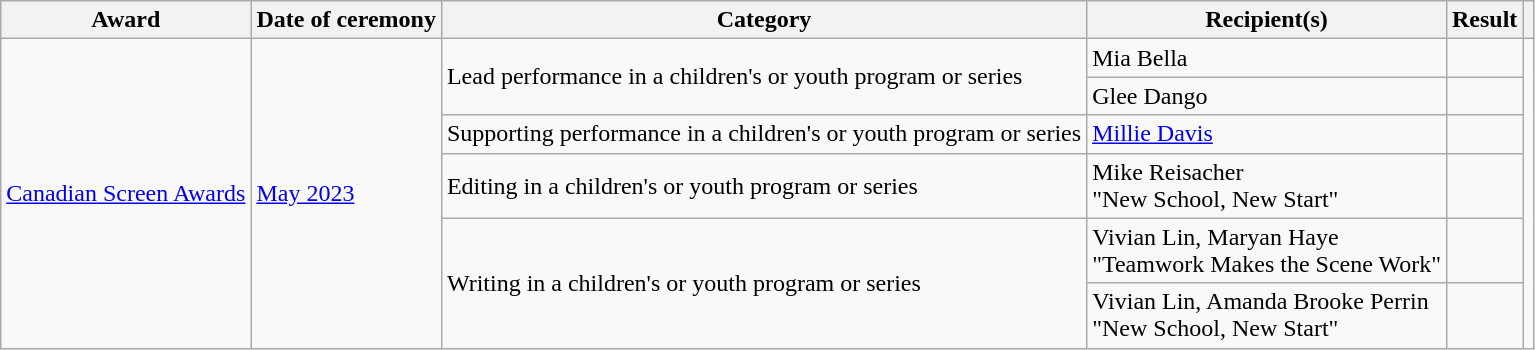<table class="wikitable plainrowheaders sortable">
<tr>
<th scope="col">Award</th>
<th scope="col">Date of ceremony</th>
<th scope="col">Category</th>
<th scope="col">Recipient(s)</th>
<th scope="col">Result</th>
<th scope="col" class="unsortable"></th>
</tr>
<tr>
<td rowspan=6><a href='#'>Canadian Screen Awards</a></td>
<td rowspan=6><a href='#'>May 2023</a></td>
<td rowspan=2>Lead performance in a children's or youth program or series</td>
<td>Mia Bella</td>
<td></td>
<td rowspan=6></td>
</tr>
<tr>
<td>Glee Dango</td>
<td></td>
</tr>
<tr>
<td>Supporting performance in a children's or youth program or series</td>
<td><a href='#'>Millie Davis</a></td>
<td></td>
</tr>
<tr>
<td>Editing in a children's or youth program or series</td>
<td>Mike Reisacher<br>"New School, New Start"</td>
<td></td>
</tr>
<tr>
<td rowspan=2>Writing in a children's or youth program or series</td>
<td>Vivian Lin, Maryan Haye<br>"Teamwork Makes the Scene Work"</td>
<td></td>
</tr>
<tr>
<td>Vivian Lin, Amanda Brooke Perrin<br>"New School, New Start"</td>
<td></td>
</tr>
</table>
